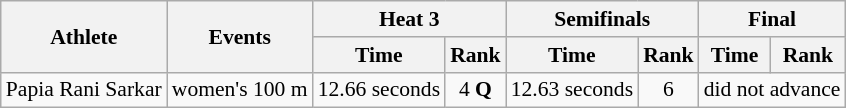<table class=wikitable style="font-size:90%">
<tr>
<th rowspan="2">Athlete</th>
<th rowspan="2">Events</th>
<th colspan="2">Heat 3</th>
<th colspan="2">Semifinals</th>
<th colspan="2">Final</th>
</tr>
<tr>
<th>Time</th>
<th>Rank</th>
<th>Time</th>
<th>Rank</th>
<th>Time</th>
<th>Rank</th>
</tr>
<tr>
<td>Papia Rani Sarkar</td>
<td>women's 100 m</td>
<td align=center>12.66 seconds</td>
<td align=center>4 <strong>Q</strong></td>
<td align=center>12.63 seconds</td>
<td align=center>6</td>
<td style="text-align:center;" colspan="2">did not advance</td>
</tr>
</table>
